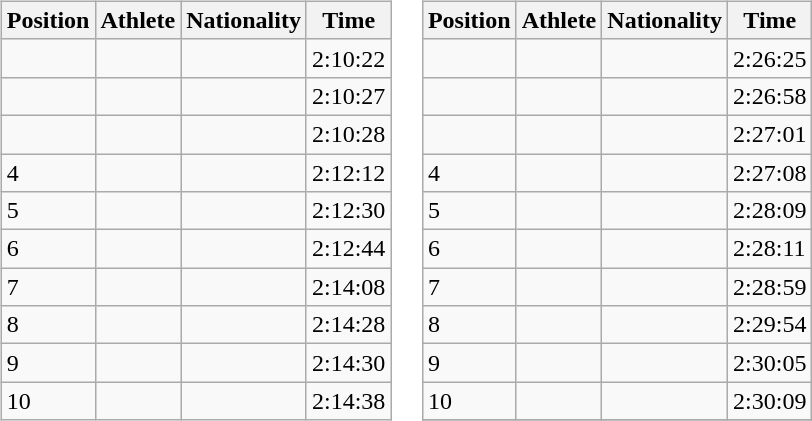<table>
<tr>
<td><br><table class="wikitable sortable">
<tr>
<th scope="col">Position</th>
<th scope="col">Athlete</th>
<th scope="col">Nationality</th>
<th scope="col">Time</th>
</tr>
<tr>
<td></td>
<td></td>
<td></td>
<td>2:10:22</td>
</tr>
<tr>
<td></td>
<td></td>
<td></td>
<td>2:10:27</td>
</tr>
<tr>
<td></td>
<td></td>
<td></td>
<td>2:10:28</td>
</tr>
<tr>
<td>4</td>
<td></td>
<td></td>
<td>2:12:12</td>
</tr>
<tr>
<td>5</td>
<td></td>
<td></td>
<td>2:12:30</td>
</tr>
<tr>
<td>6</td>
<td></td>
<td></td>
<td>2:12:44</td>
</tr>
<tr>
<td>7</td>
<td></td>
<td></td>
<td>2:14:08</td>
</tr>
<tr>
<td>8</td>
<td></td>
<td></td>
<td>2:14:28</td>
</tr>
<tr>
<td>9</td>
<td></td>
<td></td>
<td>2:14:30</td>
</tr>
<tr>
<td>10</td>
<td></td>
<td></td>
<td>2:14:38</td>
</tr>
</table>
</td>
<td><br><table class="wikitable sortable">
<tr>
<th scope="col">Position</th>
<th scope="col">Athlete</th>
<th scope="col">Nationality</th>
<th scope="col">Time</th>
</tr>
<tr>
<td></td>
<td></td>
<td></td>
<td>2:26:25</td>
</tr>
<tr>
<td></td>
<td></td>
<td></td>
<td>2:26:58</td>
</tr>
<tr>
<td></td>
<td></td>
<td></td>
<td>2:27:01</td>
</tr>
<tr>
<td>4</td>
<td></td>
<td></td>
<td>2:27:08</td>
</tr>
<tr>
<td>5</td>
<td></td>
<td></td>
<td>2:28:09</td>
</tr>
<tr>
<td>6</td>
<td></td>
<td></td>
<td>2:28:11</td>
</tr>
<tr>
<td>7</td>
<td></td>
<td></td>
<td>2:28:59</td>
</tr>
<tr>
<td>8</td>
<td></td>
<td></td>
<td>2:29:54</td>
</tr>
<tr>
<td>9</td>
<td></td>
<td></td>
<td>2:30:05</td>
</tr>
<tr>
<td>10</td>
<td></td>
<td></td>
<td>2:30:09</td>
</tr>
<tr>
</tr>
</table>
</td>
</tr>
</table>
